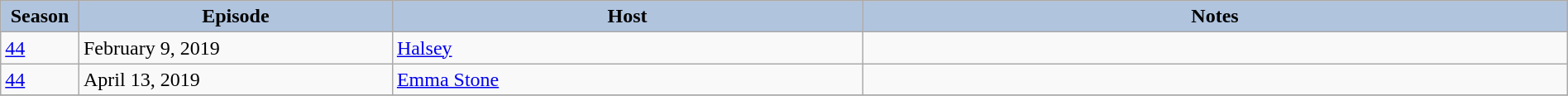<table class="wikitable" style="width:100%;">
<tr>
<th style="background:#B0C4DE;" width="5%">Season</th>
<th style="background:#B0C4DE;" width="20%">Episode</th>
<th style="background:#B0C4DE;" width="30%">Host</th>
<th style="background:#B0C4DE;" width="45%">Notes</th>
</tr>
<tr>
<td><a href='#'>44</a></td>
<td>February 9, 2019</td>
<td><a href='#'>Halsey</a></td>
<td></td>
</tr>
<tr>
<td><a href='#'>44</a></td>
<td>April 13, 2019</td>
<td><a href='#'>Emma Stone</a></td>
<td></td>
</tr>
<tr>
</tr>
</table>
